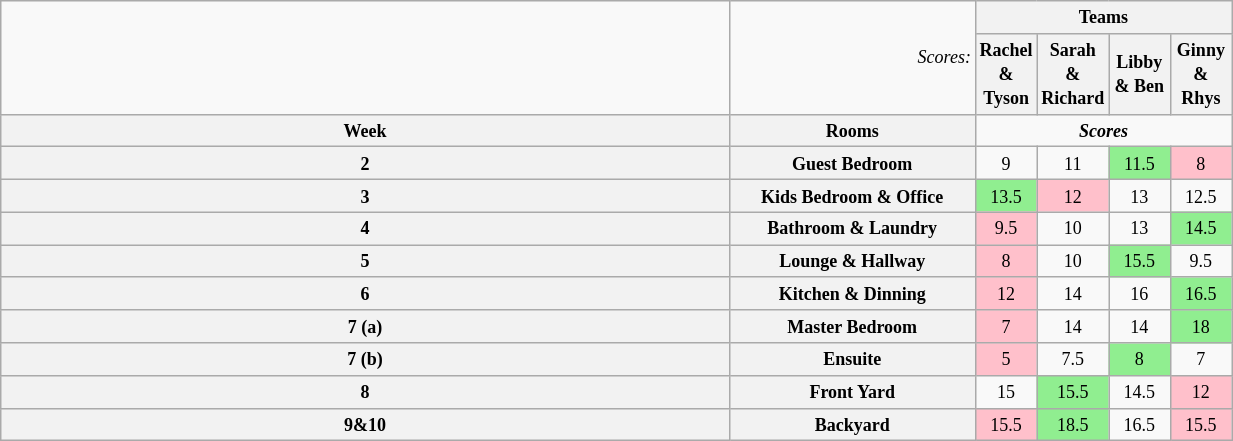<table class="wikitable" style="text-align: center; font-size: 9pt; line-height:16px; width:65%">
<tr>
<td rowspan="2"></td>
<td style="width:20%; text-align:right;" rowspan="2"><em>Scores:</em></td>
<th colspan="4">Teams</th>
</tr>
<tr>
<th style="width:5%;" scope="col" style="background:orange; color:black;">Rachel & Tyson</th>
<th style="width:5%;" scope="col" style="background:#B87BF6; background-color:skyblue">Sarah & Richard</th>
<th style="width:5%;" scope="col" style="background:#B87BF6; color:black;">Libby & Ben</th>
<th style="width:5%;" scope="col" style="background:#f4de00; color:black;">Ginny & Rhys</th>
</tr>
<tr>
<th>Week</th>
<th>Rooms</th>
<td colspan="4"><strong><em>Scores</em></strong></td>
</tr>
<tr>
<th>2</th>
<th style="width:5%;">Guest Bedroom</th>
<td>9</td>
<td>11</td>
<td bgcolor="lightgreen">11.5</td>
<td bgcolor="pink">8</td>
</tr>
<tr>
<th>3</th>
<th style="width:5%;">Kids Bedroom & Office</th>
<td bgcolor="lightgreen">13.5</td>
<td bgcolor="pink">12</td>
<td>13</td>
<td>12.5</td>
</tr>
<tr>
<th>4</th>
<th>Bathroom & Laundry</th>
<td bgcolor="pink">9.5</td>
<td>10</td>
<td>13</td>
<td bgcolor="lightgreen">14.5</td>
</tr>
<tr>
<th>5</th>
<th>Lounge & Hallway</th>
<td bgcolor="pink">8</td>
<td>10</td>
<td bgcolor="lightgreen">15.5</td>
<td>9.5</td>
</tr>
<tr>
<th>6</th>
<th>Kitchen & Dinning</th>
<td bgcolor="Pink">12</td>
<td>14</td>
<td>16</td>
<td bgcolor="lightgreen">16.5</td>
</tr>
<tr>
<th>7 (a)</th>
<th>Master Bedroom</th>
<td bgcolor="Pink">7</td>
<td>14</td>
<td>14</td>
<td bgcolor="lightgreen">18</td>
</tr>
<tr>
<th>7 (b)</th>
<th>Ensuite</th>
<td bgcolor="pink">5</td>
<td>7.5</td>
<td bgcolor="lightgreen">8</td>
<td>7</td>
</tr>
<tr>
<th>8</th>
<th>Front Yard</th>
<td>15</td>
<td bgcolor="lightgreen">15.5</td>
<td>14.5</td>
<td bgcolor="pink">12</td>
</tr>
<tr>
<th>9&10</th>
<th>Backyard</th>
<td bgcolor="pink">15.5</td>
<td bgcolor="lightgreen">18.5</td>
<td>16.5</td>
<td bgcolor="pink">15.5</td>
</tr>
</table>
